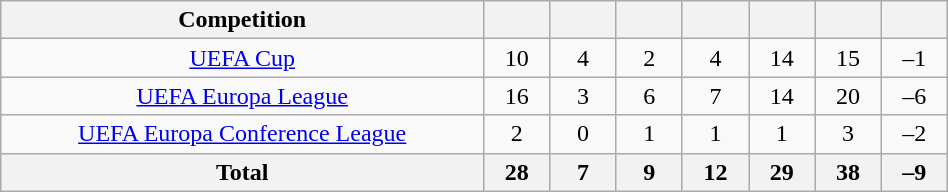<table class="wikitable unsortable" style="text-align:center" width="50%">
<tr>
<th>Competition</th>
<th></th>
<th></th>
<th></th>
<th></th>
<th></th>
<th></th>
<th></th>
</tr>
<tr>
<td><a href='#'>UEFA Cup</a></td>
<td width="7%">10</td>
<td width="7%">4</td>
<td width="7%">2</td>
<td width="7%">4</td>
<td width="7%">14</td>
<td width="7%">15</td>
<td width="7%">–1</td>
</tr>
<tr>
<td><a href='#'>UEFA Europa League</a></td>
<td>16</td>
<td>3</td>
<td>6</td>
<td>7</td>
<td>14</td>
<td>20</td>
<td>–6</td>
</tr>
<tr>
<td><a href='#'>UEFA Europa Conference League</a></td>
<td>2</td>
<td>0</td>
<td>1</td>
<td>1</td>
<td>1</td>
<td>3</td>
<td>–2</td>
</tr>
<tr>
<th>Total</th>
<th>28</th>
<th>7</th>
<th>9</th>
<th>12</th>
<th>29</th>
<th>38</th>
<th>–9</th>
</tr>
</table>
